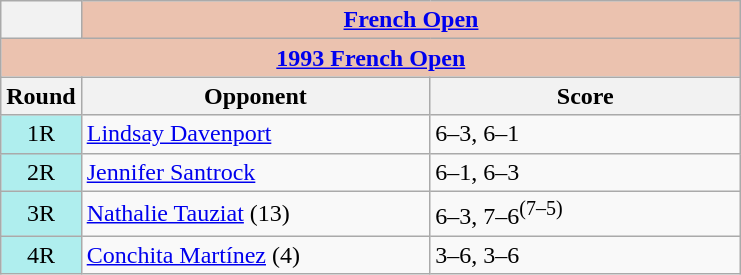<table class="wikitable collapsible collapsed">
<tr>
<th></th>
<th colspan=2 style="background:#ebc2af;"><a href='#'>French Open</a></th>
</tr>
<tr>
<th colspan=3 style="background:#ebc2af;"><a href='#'>1993 French Open</a></th>
</tr>
<tr>
<th>Round</th>
<th width=225>Opponent</th>
<th width=200>Score</th>
</tr>
<tr>
<td style="text-align:center; background:#afeeee;">1R</td>
<td> <a href='#'>Lindsay Davenport</a></td>
<td>6–3, 6–1</td>
</tr>
<tr>
<td style="text-align:center; background:#afeeee;">2R</td>
<td> <a href='#'>Jennifer Santrock</a></td>
<td>6–1, 6–3</td>
</tr>
<tr>
<td style="text-align:center; background:#afeeee;">3R</td>
<td> <a href='#'>Nathalie Tauziat</a> (13)</td>
<td>6–3, 7–6<sup>(7–5)</sup></td>
</tr>
<tr>
<td style="text-align:center; background:#afeeee;">4R</td>
<td> <a href='#'>Conchita Martínez</a> (4)</td>
<td>3–6, 3–6</td>
</tr>
</table>
